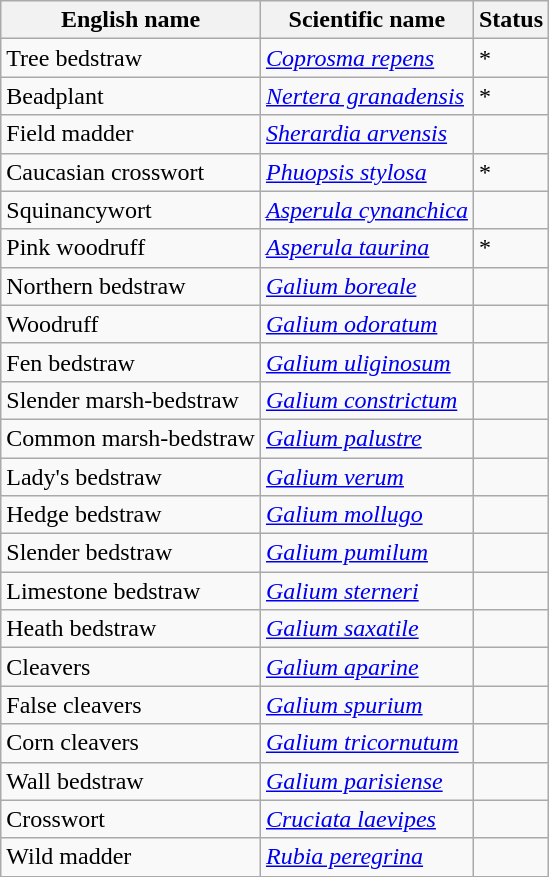<table class="wikitable" |>
<tr>
<th>English name</th>
<th>Scientific name</th>
<th>Status</th>
</tr>
<tr>
<td>Tree bedstraw</td>
<td><em><a href='#'>Coprosma repens</a></em></td>
<td>*</td>
</tr>
<tr>
<td>Beadplant</td>
<td><em><a href='#'>Nertera granadensis</a></em></td>
<td>*</td>
</tr>
<tr>
<td>Field madder</td>
<td><em><a href='#'>Sherardia arvensis</a></em></td>
<td></td>
</tr>
<tr>
<td>Caucasian crosswort</td>
<td><em><a href='#'>Phuopsis stylosa</a></em></td>
<td>*</td>
</tr>
<tr>
<td>Squinancywort</td>
<td><em><a href='#'>Asperula cynanchica</a></em></td>
<td></td>
</tr>
<tr>
<td>Pink woodruff</td>
<td><em><a href='#'>Asperula taurina</a></em></td>
<td>*</td>
</tr>
<tr>
<td>Northern bedstraw</td>
<td><em><a href='#'>Galium boreale</a></em></td>
<td></td>
</tr>
<tr>
<td>Woodruff</td>
<td><em><a href='#'>Galium odoratum</a></em></td>
<td></td>
</tr>
<tr>
<td>Fen bedstraw</td>
<td><em><a href='#'>Galium uliginosum</a></em></td>
<td></td>
</tr>
<tr>
<td>Slender marsh-bedstraw</td>
<td><em><a href='#'>Galium constrictum</a></em></td>
<td></td>
</tr>
<tr>
<td>Common marsh-bedstraw</td>
<td><em><a href='#'>Galium palustre</a></em></td>
<td></td>
</tr>
<tr>
<td>Lady's bedstraw</td>
<td><em><a href='#'>Galium verum</a></em></td>
<td></td>
</tr>
<tr>
<td>Hedge bedstraw</td>
<td><em><a href='#'>Galium mollugo</a></em></td>
<td></td>
</tr>
<tr>
<td>Slender bedstraw</td>
<td><em><a href='#'>Galium pumilum</a></em></td>
<td></td>
</tr>
<tr>
<td>Limestone bedstraw</td>
<td><em><a href='#'>Galium sterneri</a></em></td>
<td></td>
</tr>
<tr>
<td>Heath bedstraw</td>
<td><em><a href='#'>Galium saxatile</a></em></td>
<td></td>
</tr>
<tr>
<td>Cleavers</td>
<td><em><a href='#'>Galium aparine</a></em></td>
<td></td>
</tr>
<tr>
<td>False cleavers</td>
<td><em><a href='#'>Galium spurium</a></em></td>
<td></td>
</tr>
<tr>
<td>Corn cleavers</td>
<td><em><a href='#'>Galium tricornutum</a></em></td>
<td></td>
</tr>
<tr>
<td>Wall bedstraw</td>
<td><em><a href='#'>Galium parisiense</a></em></td>
<td></td>
</tr>
<tr>
<td>Crosswort</td>
<td><em><a href='#'>Cruciata laevipes</a></em></td>
<td></td>
</tr>
<tr>
<td>Wild madder</td>
<td><em><a href='#'>Rubia peregrina</a></em></td>
<td></td>
</tr>
</table>
